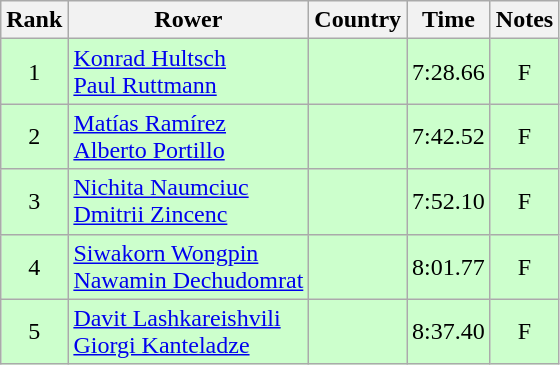<table class="wikitable" style="text-align:center">
<tr>
<th>Rank</th>
<th>Rower</th>
<th>Country</th>
<th>Time</th>
<th>Notes</th>
</tr>
<tr bgcolor=ccffcc>
<td>1</td>
<td align="left"><a href='#'>Konrad Hultsch</a><br><a href='#'>Paul Ruttmann</a></td>
<td align="left"></td>
<td>7:28.66</td>
<td>F</td>
</tr>
<tr bgcolor=ccffcc>
<td>2</td>
<td align="left"><a href='#'>Matías Ramírez</a><br><a href='#'>Alberto Portillo</a></td>
<td align="left"></td>
<td>7:42.52</td>
<td>F</td>
</tr>
<tr bgcolor=ccffcc>
<td>3</td>
<td align="left"><a href='#'>Nichita Naumciuc</a><br><a href='#'>Dmitrii Zincenc</a></td>
<td align="left"></td>
<td>7:52.10</td>
<td>F</td>
</tr>
<tr bgcolor=ccffcc>
<td>4</td>
<td align="left"><a href='#'>Siwakorn Wongpin</a><br><a href='#'>Nawamin Dechudomrat</a></td>
<td align="left"></td>
<td>8:01.77</td>
<td>F</td>
</tr>
<tr bgcolor=ccffcc>
<td>5</td>
<td align="left"><a href='#'>Davit Lashkareishvili</a><br><a href='#'>Giorgi Kanteladze</a></td>
<td align="left"></td>
<td>8:37.40</td>
<td>F</td>
</tr>
</table>
